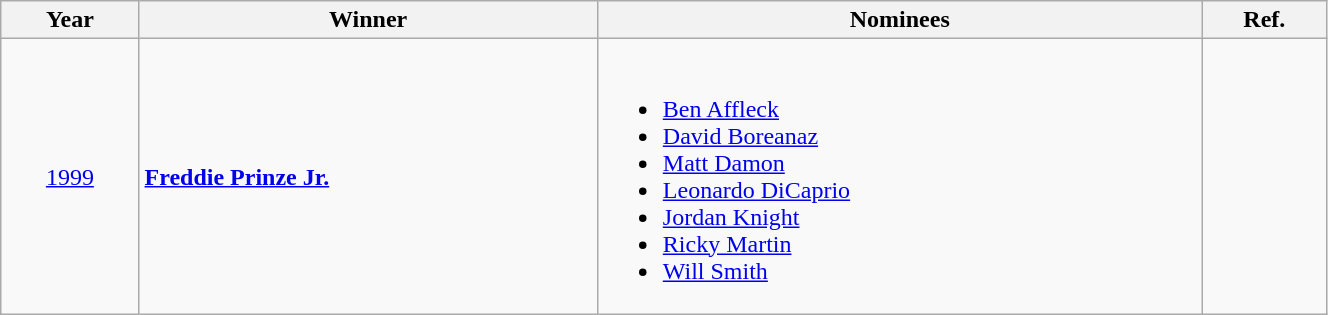<table class="wikitable" width=70%>
<tr>
<th>Year</th>
<th>Winner</th>
<th>Nominees</th>
<th>Ref.</th>
</tr>
<tr>
<td align="center"><a href='#'>1999</a></td>
<td><strong><a href='#'>Freddie Prinze Jr.</a></strong></td>
<td><br><ul><li><a href='#'>Ben Affleck</a></li><li><a href='#'>David Boreanaz</a></li><li><a href='#'>Matt Damon</a></li><li><a href='#'>Leonardo DiCaprio</a></li><li><a href='#'>Jordan Knight</a></li><li><a href='#'>Ricky Martin</a></li><li><a href='#'>Will Smith</a></li></ul></td>
<td align="center"></td>
</tr>
</table>
